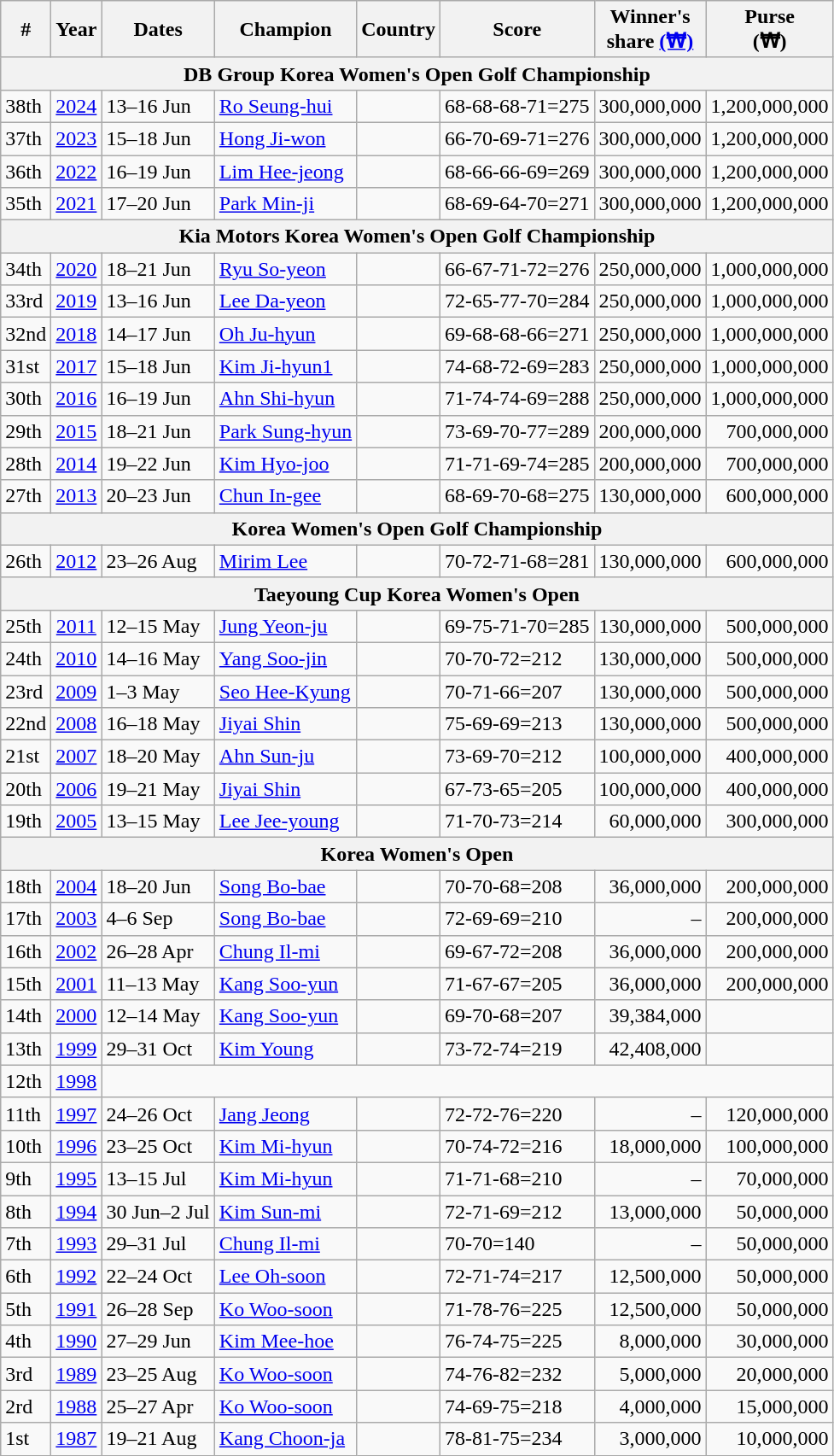<table class="wikitable">
<tr>
<th>#</th>
<th>Year</th>
<th>Dates</th>
<th>Champion</th>
<th>Country</th>
<th>Score</th>
<th>Winner's<br>share <a href='#'>(₩)</a></th>
<th>Purse<br>(₩)</th>
</tr>
<tr>
<th colspan=8>DB Group Korea Women's Open Golf Championship</th>
</tr>
<tr>
<td>38th</td>
<td align=center><a href='#'>2024</a></td>
<td>13–16 Jun</td>
<td><a href='#'>Ro Seung-hui</a></td>
<td></td>
<td>68-68-68-71=275</td>
<td align=right>300,000,000</td>
<td align=right>1,200,000,000</td>
</tr>
<tr>
<td>37th</td>
<td align=center><a href='#'>2023</a></td>
<td>15–18 Jun</td>
<td><a href='#'>Hong Ji-won</a></td>
<td></td>
<td>66-70-69-71=276</td>
<td align=right>300,000,000</td>
<td align=right>1,200,000,000</td>
</tr>
<tr>
<td>36th</td>
<td align=center><a href='#'>2022</a></td>
<td>16–19 Jun</td>
<td><a href='#'>Lim Hee-jeong</a></td>
<td></td>
<td>68-66-66-69=269</td>
<td align=right>300,000,000</td>
<td align=right>1,200,000,000</td>
</tr>
<tr>
<td>35th</td>
<td align=center><a href='#'>2021</a></td>
<td>17–20 Jun</td>
<td><a href='#'>Park Min-ji</a></td>
<td></td>
<td>68-69-64-70=271</td>
<td align=right>300,000,000</td>
<td align=right>1,200,000,000</td>
</tr>
<tr>
<th colspan=8>Kia Motors Korea Women's Open Golf Championship</th>
</tr>
<tr>
<td>34th</td>
<td align=center><a href='#'>2020</a></td>
<td>18–21 Jun</td>
<td><a href='#'>Ryu So-yeon</a></td>
<td></td>
<td>66-67-71-72=276</td>
<td align=right>250,000,000</td>
<td align=right>1,000,000,000</td>
</tr>
<tr>
<td>33rd</td>
<td align=center><a href='#'>2019</a></td>
<td>13–16 Jun</td>
<td><a href='#'>Lee Da-yeon</a></td>
<td></td>
<td>72-65-77-70=284</td>
<td align=right>250,000,000</td>
<td align=right>1,000,000,000</td>
</tr>
<tr>
<td>32nd</td>
<td align=center><a href='#'>2018</a></td>
<td>14–17 Jun</td>
<td><a href='#'>Oh Ju-hyun</a></td>
<td></td>
<td>69-68-68-66=271</td>
<td align=right>250,000,000</td>
<td align=right>1,000,000,000</td>
</tr>
<tr>
<td>31st</td>
<td align=center><a href='#'>2017</a></td>
<td>15–18 Jun</td>
<td><a href='#'>Kim Ji-hyun1</a></td>
<td></td>
<td>74-68-72-69=283</td>
<td align=right>250,000,000</td>
<td align=right>1,000,000,000</td>
</tr>
<tr>
<td>30th</td>
<td align=center><a href='#'>2016</a></td>
<td>16–19 Jun</td>
<td><a href='#'>Ahn Shi-hyun</a></td>
<td></td>
<td>71-74-74-69=288</td>
<td align=right>250,000,000</td>
<td align=right>1,000,000,000</td>
</tr>
<tr>
<td>29th</td>
<td align=center><a href='#'>2015</a></td>
<td>18–21 Jun</td>
<td><a href='#'>Park Sung-hyun</a></td>
<td></td>
<td>73-69-70-77=289</td>
<td align=right>200,000,000</td>
<td align=right>700,000,000</td>
</tr>
<tr>
<td>28th</td>
<td align=center><a href='#'>2014</a></td>
<td>19–22 Jun</td>
<td><a href='#'>Kim Hyo-joo</a></td>
<td></td>
<td>71-71-69-74=285</td>
<td align=right>200,000,000</td>
<td align=right>700,000,000</td>
</tr>
<tr>
<td>27th</td>
<td align=center><a href='#'>2013</a></td>
<td>20–23 Jun</td>
<td><a href='#'>Chun In-gee</a></td>
<td></td>
<td>68-69-70-68=275</td>
<td align=right>130,000,000</td>
<td align=right>600,000,000</td>
</tr>
<tr>
<th colspan=8>Korea Women's Open Golf Championship</th>
</tr>
<tr>
<td>26th</td>
<td align=center><a href='#'>2012</a></td>
<td>23–26 Aug</td>
<td><a href='#'>Mirim Lee</a></td>
<td></td>
<td>70-72-71-68=281</td>
<td align=right>130,000,000</td>
<td align=right>600,000,000</td>
</tr>
<tr>
<th colspan=8>Taeyoung Cup Korea Women's Open</th>
</tr>
<tr>
<td>25th</td>
<td align=center><a href='#'>2011</a></td>
<td>12–15 May</td>
<td><a href='#'>Jung Yeon-ju</a></td>
<td></td>
<td>69-75-71-70=285</td>
<td align=right>130,000,000</td>
<td align=right>500,000,000</td>
</tr>
<tr>
<td>24th</td>
<td align=center><a href='#'>2010</a></td>
<td>14–16 May</td>
<td><a href='#'>Yang Soo-jin</a></td>
<td></td>
<td>70-70-72=212</td>
<td align=right>130,000,000</td>
<td align=right>500,000,000</td>
</tr>
<tr>
<td>23rd</td>
<td align=center><a href='#'>2009</a></td>
<td>1–3 May</td>
<td><a href='#'>Seo Hee-Kyung</a></td>
<td></td>
<td>70-71-66=207</td>
<td align=right>130,000,000</td>
<td align=right>500,000,000</td>
</tr>
<tr>
<td>22nd</td>
<td align=center><a href='#'>2008</a></td>
<td>16–18 May</td>
<td><a href='#'>Jiyai Shin</a></td>
<td></td>
<td>75-69-69=213</td>
<td align=right>130,000,000</td>
<td align=right>500,000,000</td>
</tr>
<tr>
<td>21st</td>
<td align=center><a href='#'>2007</a></td>
<td>18–20 May</td>
<td><a href='#'>Ahn Sun-ju</a></td>
<td></td>
<td>73-69-70=212</td>
<td align=right>100,000,000</td>
<td align=right>400,000,000</td>
</tr>
<tr>
<td>20th</td>
<td align=center><a href='#'>2006</a></td>
<td>19–21 May</td>
<td><a href='#'>Jiyai Shin</a></td>
<td></td>
<td>67-73-65=205</td>
<td align=right>100,000,000</td>
<td align=right>400,000,000</td>
</tr>
<tr>
<td>19th</td>
<td align=center><a href='#'>2005</a></td>
<td>13–15 May</td>
<td><a href='#'>Lee Jee-young</a></td>
<td></td>
<td>71-70-73=214</td>
<td align=right>60,000,000</td>
<td align=right>300,000,000</td>
</tr>
<tr>
<th colspan=8>Korea Women's Open</th>
</tr>
<tr>
<td>18th</td>
<td align=center><a href='#'>2004</a></td>
<td>18–20 Jun</td>
<td><a href='#'>Song Bo-bae</a></td>
<td></td>
<td>70-70-68=208</td>
<td align=right>36,000,000</td>
<td align=right>200,000,000</td>
</tr>
<tr>
<td>17th</td>
<td align=center><a href='#'>2003</a></td>
<td>4–6 Sep</td>
<td><a href='#'>Song Bo-bae</a></td>
<td></td>
<td>72-69-69=210</td>
<td align=right>–</td>
<td align=right>200,000,000</td>
</tr>
<tr>
<td>16th</td>
<td align=center><a href='#'>2002</a></td>
<td>26–28 Apr</td>
<td><a href='#'>Chung Il-mi</a></td>
<td></td>
<td>69-67-72=208</td>
<td align=right>36,000,000</td>
<td align=right>200,000,000</td>
</tr>
<tr>
<td>15th</td>
<td align=center><a href='#'>2001</a></td>
<td>11–13 May</td>
<td><a href='#'>Kang Soo-yun</a></td>
<td></td>
<td>71-67-67=205</td>
<td align=right>36,000,000</td>
<td align=right>200,000,000</td>
</tr>
<tr>
<td>14th</td>
<td align=center><a href='#'>2000</a></td>
<td>12–14 May</td>
<td><a href='#'>Kang Soo-yun</a></td>
<td></td>
<td>69-70-68=207</td>
<td align=right>39,384,000</td>
<td align=right></td>
</tr>
<tr>
<td>13th</td>
<td align=center><a href='#'>1999</a></td>
<td>29–31 Oct</td>
<td><a href='#'>Kim Young</a></td>
<td></td>
<td>73-72-74=219</td>
<td align=right>42,408,000</td>
<td align=right></td>
</tr>
<tr>
<td>12th</td>
<td align=center><a href='#'>1998</a></td>
</tr>
<tr>
<td>11th</td>
<td align=center><a href='#'>1997</a></td>
<td>24–26 Oct</td>
<td><a href='#'>Jang Jeong</a></td>
<td></td>
<td>72-72-76=220</td>
<td align=right>–</td>
<td align=right>120,000,000</td>
</tr>
<tr>
<td>10th</td>
<td align=center><a href='#'>1996</a></td>
<td>23–25 Oct</td>
<td><a href='#'>Kim Mi-hyun</a></td>
<td></td>
<td>70-74-72=216</td>
<td align=right>18,000,000</td>
<td align=right>100,000,000</td>
</tr>
<tr>
<td>9th</td>
<td align=center><a href='#'>1995</a></td>
<td>13–15 Jul</td>
<td><a href='#'>Kim Mi-hyun</a></td>
<td></td>
<td>71-71-68=210</td>
<td align=right>–</td>
<td align=right>70,000,000</td>
</tr>
<tr>
<td>8th</td>
<td align=center><a href='#'>1994</a></td>
<td>30 Jun–2 Jul</td>
<td><a href='#'>Kim Sun-mi</a></td>
<td></td>
<td>72-71-69=212</td>
<td align=right>13,000,000</td>
<td align=right>50,000,000</td>
</tr>
<tr>
<td>7th</td>
<td align=center><a href='#'>1993</a></td>
<td>29–31 Jul</td>
<td><a href='#'>Chung Il-mi</a></td>
<td></td>
<td>70-70=140</td>
<td align=right>–</td>
<td align=right>50,000,000</td>
</tr>
<tr>
<td>6th</td>
<td align=center><a href='#'>1992</a></td>
<td>22–24 Oct</td>
<td><a href='#'>Lee Oh-soon</a></td>
<td></td>
<td>72-71-74=217</td>
<td align=right>12,500,000</td>
<td align=right>50,000,000</td>
</tr>
<tr>
<td>5th</td>
<td align=center><a href='#'>1991</a></td>
<td>26–28 Sep</td>
<td><a href='#'>Ko Woo-soon</a></td>
<td></td>
<td>71-78-76=225</td>
<td align=right>12,500,000</td>
<td align=right>50,000,000</td>
</tr>
<tr>
<td>4th</td>
<td align=center><a href='#'>1990</a></td>
<td>27–29 Jun</td>
<td><a href='#'>Kim Mee-hoe</a></td>
<td></td>
<td>76-74-75=225</td>
<td align=right>8,000,000</td>
<td align=right>30,000,000</td>
</tr>
<tr>
<td>3rd</td>
<td align=center><a href='#'>1989</a></td>
<td>23–25 Aug</td>
<td><a href='#'>Ko Woo-soon</a></td>
<td></td>
<td>74-76-82=232</td>
<td align=right>5,000,000</td>
<td align=right>20,000,000</td>
</tr>
<tr>
<td>2rd</td>
<td align=center><a href='#'>1988</a></td>
<td>25–27 Apr</td>
<td><a href='#'>Ko Woo-soon</a></td>
<td></td>
<td>74-69-75=218</td>
<td align=right>4,000,000</td>
<td align=right>15,000,000</td>
</tr>
<tr>
<td>1st</td>
<td align=center><a href='#'>1987</a></td>
<td>19–21 Aug</td>
<td><a href='#'>Kang Choon-ja</a></td>
<td></td>
<td>78-81-75=234</td>
<td align=right>3,000,000</td>
<td align=right>10,000,000</td>
</tr>
</table>
